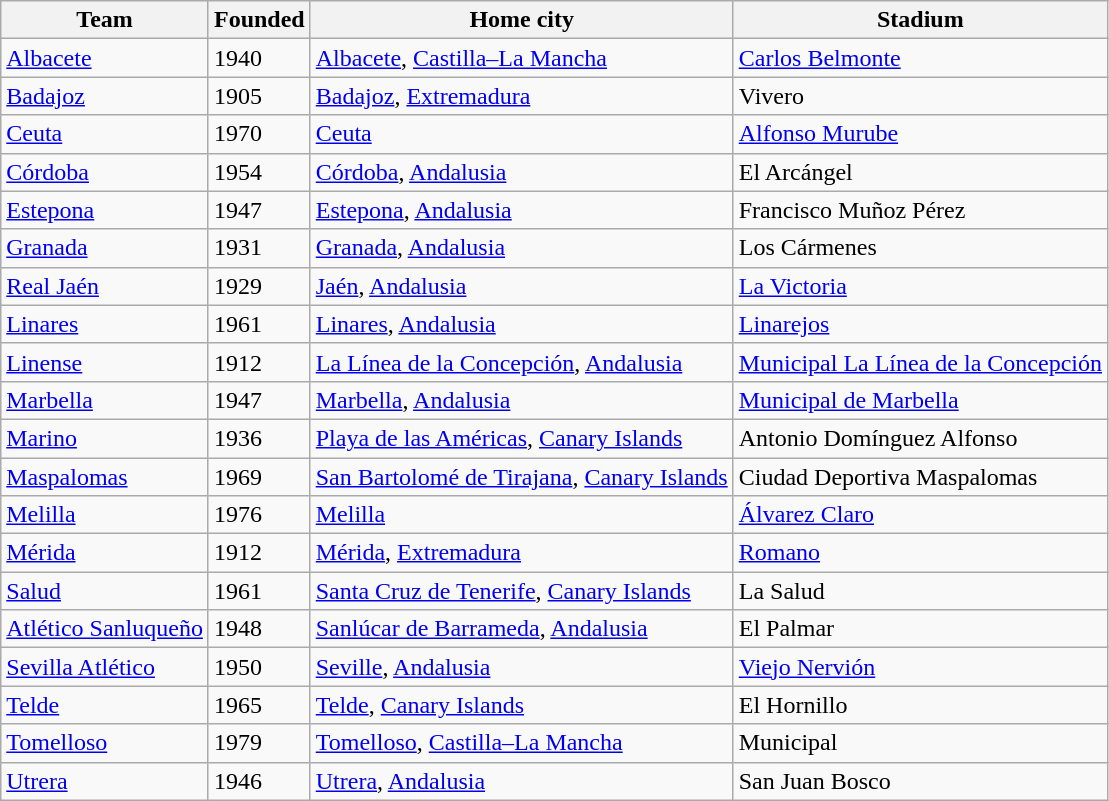<table class="wikitable sortable">
<tr>
<th>Team</th>
<th>Founded</th>
<th>Home city</th>
<th>Stadium</th>
</tr>
<tr>
<td><a href='#'>Albacete</a></td>
<td>1940</td>
<td><a href='#'>Albacete</a>, <a href='#'>Castilla–La Mancha</a></td>
<td><a href='#'>Carlos Belmonte</a></td>
</tr>
<tr>
<td><a href='#'>Badajoz</a></td>
<td>1905</td>
<td><a href='#'>Badajoz</a>, <a href='#'>Extremadura</a></td>
<td>Vivero</td>
</tr>
<tr>
<td><a href='#'>Ceuta</a></td>
<td>1970</td>
<td><a href='#'>Ceuta</a></td>
<td><a href='#'>Alfonso Murube</a></td>
</tr>
<tr>
<td><a href='#'>Córdoba</a></td>
<td>1954</td>
<td><a href='#'>Córdoba</a>, <a href='#'>Andalusia</a></td>
<td>El Arcángel</td>
</tr>
<tr>
<td><a href='#'>Estepona</a></td>
<td>1947</td>
<td><a href='#'>Estepona</a>, <a href='#'>Andalusia</a></td>
<td>Francisco Muñoz Pérez</td>
</tr>
<tr>
<td><a href='#'>Granada</a></td>
<td>1931</td>
<td><a href='#'>Granada</a>, <a href='#'>Andalusia</a></td>
<td>Los Cármenes</td>
</tr>
<tr>
<td><a href='#'>Real Jaén</a></td>
<td>1929</td>
<td><a href='#'>Jaén</a>, <a href='#'>Andalusia</a></td>
<td><a href='#'>La Victoria</a></td>
</tr>
<tr>
<td><a href='#'>Linares</a></td>
<td>1961</td>
<td><a href='#'>Linares</a>, <a href='#'>Andalusia</a></td>
<td><a href='#'>Linarejos</a></td>
</tr>
<tr>
<td><a href='#'>Linense</a></td>
<td>1912</td>
<td><a href='#'>La Línea de la Concepción</a>, <a href='#'>Andalusia</a></td>
<td><a href='#'>Municipal La Línea de la Concepción</a></td>
</tr>
<tr>
<td><a href='#'>Marbella</a></td>
<td>1947</td>
<td><a href='#'>Marbella</a>, <a href='#'>Andalusia</a></td>
<td><a href='#'>Municipal de Marbella</a></td>
</tr>
<tr>
<td><a href='#'>Marino</a></td>
<td>1936</td>
<td><a href='#'>Playa de las Américas</a>, <a href='#'>Canary Islands</a></td>
<td>Antonio Domínguez Alfonso</td>
</tr>
<tr>
<td><a href='#'>Maspalomas</a></td>
<td>1969</td>
<td><a href='#'>San Bartolomé de Tirajana</a>, <a href='#'>Canary Islands</a></td>
<td>Ciudad Deportiva Maspalomas</td>
</tr>
<tr>
<td><a href='#'>Melilla</a></td>
<td>1976</td>
<td><a href='#'>Melilla</a></td>
<td><a href='#'>Álvarez Claro</a></td>
</tr>
<tr>
<td><a href='#'>Mérida</a></td>
<td>1912</td>
<td><a href='#'>Mérida</a>, <a href='#'>Extremadura</a></td>
<td><a href='#'>Romano</a></td>
</tr>
<tr>
<td><a href='#'>Salud</a></td>
<td>1961</td>
<td><a href='#'>Santa Cruz de Tenerife</a>, <a href='#'>Canary Islands</a></td>
<td>La Salud</td>
</tr>
<tr>
<td><a href='#'>Atlético Sanluqueño</a></td>
<td>1948</td>
<td><a href='#'>Sanlúcar de Barrameda</a>, <a href='#'>Andalusia</a></td>
<td>El Palmar</td>
</tr>
<tr>
<td><a href='#'>Sevilla Atlético</a></td>
<td>1950</td>
<td><a href='#'>Seville</a>, <a href='#'>Andalusia</a></td>
<td><a href='#'>Viejo Nervión</a></td>
</tr>
<tr>
<td><a href='#'>Telde</a></td>
<td>1965</td>
<td><a href='#'>Telde</a>, <a href='#'>Canary Islands</a></td>
<td>El Hornillo</td>
</tr>
<tr>
<td><a href='#'>Tomelloso</a></td>
<td>1979</td>
<td><a href='#'>Tomelloso</a>, <a href='#'>Castilla–La Mancha</a></td>
<td>Municipal</td>
</tr>
<tr>
<td><a href='#'>Utrera</a></td>
<td>1946</td>
<td><a href='#'>Utrera</a>, <a href='#'>Andalusia</a></td>
<td>San Juan Bosco</td>
</tr>
</table>
